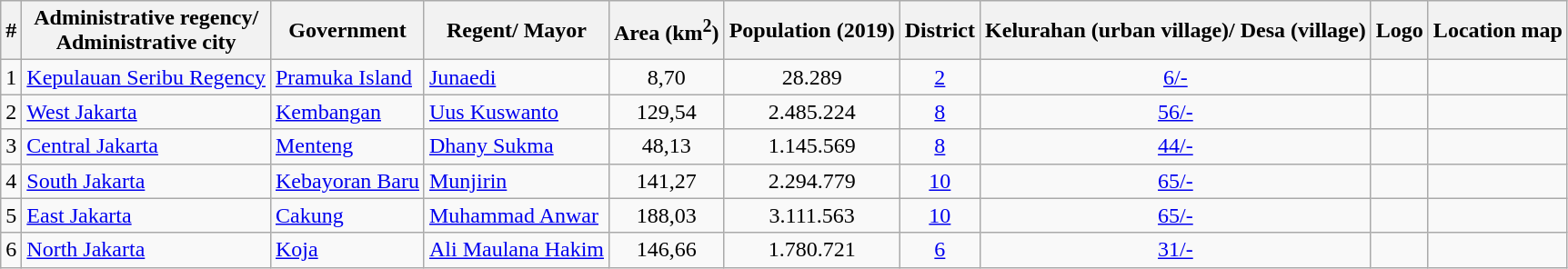<table class="wikitable sortable mw-collapsible">
<tr>
<th>#</th>
<th>Administrative regency/ <br> Administrative city</th>
<th>Government</th>
<th>Regent/ Mayor</th>
<th>Area (km<sup>2</sup>)</th>
<th>Population (2019)</th>
<th>District</th>
<th>Kelurahan (urban village)/ Desa (village)</th>
<th>Logo</th>
<th>Location map</th>
</tr>
<tr>
<td>1</td>
<td><a href='#'>Kepulauan Seribu Regency</a></td>
<td><a href='#'>Pramuka Island</a></td>
<td><a href='#'>Junaedi</a></td>
<td align="center">8,70</td>
<td align="center">28.289</td>
<td align="center"><a href='#'>2</a></td>
<td align="center"><a href='#'>6/-</a></td>
<td></td>
<td></td>
</tr>
<tr>
<td>2</td>
<td><a href='#'>West Jakarta</a></td>
<td><a href='#'>Kembangan</a></td>
<td><a href='#'>Uus Kuswanto</a></td>
<td align="center">129,54</td>
<td align="center">2.485.224</td>
<td align="center"><a href='#'>8</a></td>
<td align="center"><a href='#'>56/-</a></td>
<td></td>
<td></td>
</tr>
<tr>
<td>3</td>
<td><a href='#'>Central Jakarta</a></td>
<td><a href='#'>Menteng</a></td>
<td><a href='#'>Dhany Sukma</a></td>
<td align="center">48,13</td>
<td align="center">1.145.569</td>
<td align="center"><a href='#'>8</a></td>
<td align="center"><a href='#'>44/-</a></td>
<td></td>
<td></td>
</tr>
<tr>
<td>4</td>
<td><a href='#'>South Jakarta</a></td>
<td><a href='#'>Kebayoran Baru</a></td>
<td><a href='#'>Munjirin</a></td>
<td align="center">141,27</td>
<td align="center">2.294.779</td>
<td align="center"><a href='#'>10</a></td>
<td align="center"><a href='#'>65/-</a></td>
<td></td>
<td></td>
</tr>
<tr>
<td>5</td>
<td><a href='#'>East Jakarta</a></td>
<td><a href='#'>Cakung</a></td>
<td><a href='#'>Muhammad Anwar</a></td>
<td align="center">188,03</td>
<td align="center">3.111.563</td>
<td align="center"><a href='#'>10</a></td>
<td align="center"><a href='#'>65/-</a></td>
<td></td>
<td></td>
</tr>
<tr>
<td>6</td>
<td><a href='#'>North Jakarta</a></td>
<td><a href='#'>Koja</a></td>
<td><a href='#'>Ali Maulana Hakim</a></td>
<td align="center">146,66</td>
<td align="center">1.780.721</td>
<td align="center"><a href='#'>6</a></td>
<td align="center"><a href='#'>31/-</a></td>
<td></td>
<td></td>
</tr>
</table>
